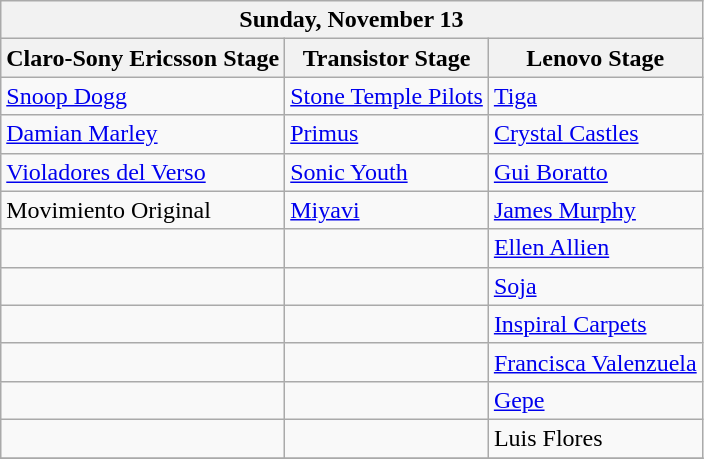<table class="wikitable">
<tr>
<th colspan="3">Sunday, November 13</th>
</tr>
<tr>
<th>Claro-Sony Ericsson Stage</th>
<th>Transistor Stage</th>
<th>Lenovo Stage</th>
</tr>
<tr>
<td><a href='#'>Snoop Dogg</a></td>
<td><a href='#'>Stone Temple Pilots</a></td>
<td><a href='#'>Tiga</a></td>
</tr>
<tr>
<td><a href='#'>Damian Marley</a></td>
<td><a href='#'>Primus</a></td>
<td><a href='#'>Crystal Castles</a></td>
</tr>
<tr>
<td><a href='#'>Violadores del Verso</a></td>
<td><a href='#'>Sonic Youth</a></td>
<td><a href='#'>Gui Boratto</a></td>
</tr>
<tr>
<td>Movimiento Original</td>
<td><a href='#'>Miyavi</a></td>
<td><a href='#'>James Murphy</a></td>
</tr>
<tr>
<td></td>
<td></td>
<td><a href='#'>Ellen Allien</a></td>
</tr>
<tr>
<td></td>
<td></td>
<td><a href='#'>Soja</a></td>
</tr>
<tr>
<td></td>
<td></td>
<td><a href='#'>Inspiral Carpets</a></td>
</tr>
<tr>
<td></td>
<td></td>
<td><a href='#'>Francisca Valenzuela</a></td>
</tr>
<tr>
<td></td>
<td></td>
<td><a href='#'>Gepe</a></td>
</tr>
<tr>
<td></td>
<td></td>
<td>Luis Flores</td>
</tr>
<tr>
</tr>
</table>
